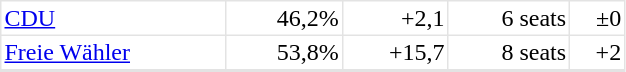<table cellpadding="2" style="width:33%; background:#e3e3e3; border-spacing:1px; white-space:nowrap;">
<tr align="right" bgcolor="#ffffff">
<td align="left"><a href='#'>CDU</a></td>
<td>46,2%</td>
<td>+2,1</td>
<td>6 seats</td>
<td>±0</td>
</tr>
<tr align="right" bgcolor="#ffffff">
<td align="left"><a href='#'>Freie Wähler</a></td>
<td>53,8%</td>
<td>+15,7</td>
<td>8 seats</td>
<td>+2</td>
</tr>
<tr align="right" bgcolor="#ffffff">
</tr>
</table>
